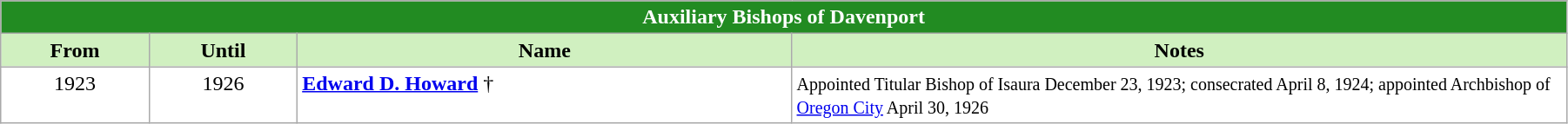<table class="wikitable" style="width:95%;" border="1" cellpadding="2">
<tr>
<th colspan="4" style="background-color: #228B22; color: white;">Auxiliary Bishops of Davenport</th>
</tr>
<tr align=center>
<th style="background-color:#D0F0C0" width="9%">From</th>
<th style="background-color:#D0F0C0" width="9%">Until</th>
<th style="background-color:#D0F0C0" width="30%">Name</th>
<th style="background-color:#D0F0C0" width="47%">Notes</th>
</tr>
<tr valign=top bgcolor="white">
<td align=center>1923</td>
<td align=center>1926</td>
<td><strong><a href='#'>Edward D. Howard</a></strong> †</td>
<td><small>Appointed Titular Bishop of Isaura December 23, 1923; consecrated April 8, 1924; appointed Archbishop of <a href='#'>Oregon City</a> April 30, 1926</small></td>
</tr>
</table>
